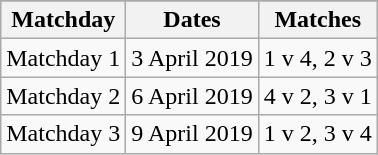<table class="wikitable" style="text-align:center">
<tr>
</tr>
<tr>
<th>Matchday</th>
<th>Dates</th>
<th>Matches</th>
</tr>
<tr>
<td>Matchday 1</td>
<td>3 April 2019</td>
<td>1 v 4, 2 v 3</td>
</tr>
<tr>
<td>Matchday 2</td>
<td>6 April 2019</td>
<td>4 v 2, 3 v 1</td>
</tr>
<tr>
<td>Matchday 3</td>
<td>9 April 2019</td>
<td>1 v 2, 3 v 4</td>
</tr>
</table>
